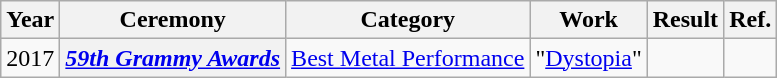<table class="wikitable sortable plainrowheaders">
<tr>
<th>Year</th>
<th>Ceremony</th>
<th>Category</th>
<th>Work</th>
<th>Result</th>
<th>Ref.</th>
</tr>
<tr>
<td>2017</td>
<th scope="row"><em><a href='#'>59th Grammy Awards</a></em></th>
<td><a href='#'>Best Metal Performance</a></td>
<td>"<a href='#'>Dystopia</a>"</td>
<td></td>
<td style="text-align:center;"></td>
</tr>
</table>
